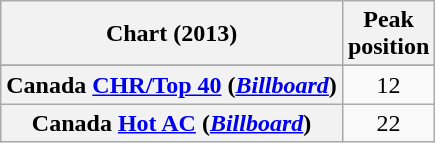<table class="wikitable sortable plainrowheaders" style="text-align:center">
<tr>
<th scope=col>Chart (2013)</th>
<th scope=col>Peak<br>position</th>
</tr>
<tr>
</tr>
<tr>
<th scope=row>Canada <a href='#'>CHR/Top 40</a> (<em><a href='#'>Billboard</a></em>)</th>
<td>12</td>
</tr>
<tr>
<th scope=row>Canada <a href='#'>Hot AC</a> (<em><a href='#'>Billboard</a></em>)</th>
<td>22</td>
</tr>
</table>
